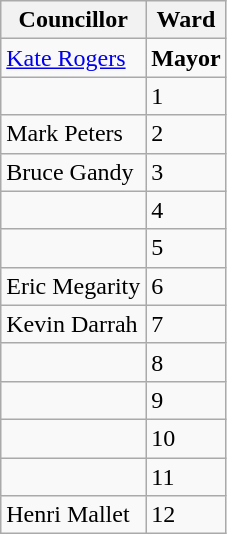<table class="wikitable sortable" width="auto">
<tr>
<th>Councillor</th>
<th>Ward</th>
</tr>
<tr>
<td><a href='#'>Kate Rogers</a></td>
<td><strong>Mayor</strong></td>
</tr>
<tr>
<td></td>
<td>1</td>
</tr>
<tr>
<td>Mark Peters</td>
<td>2</td>
</tr>
<tr>
<td>Bruce Gandy</td>
<td>3</td>
</tr>
<tr>
<td></td>
<td>4</td>
</tr>
<tr>
<td></td>
<td>5</td>
</tr>
<tr>
<td>Eric Megarity</td>
<td>6</td>
</tr>
<tr>
<td>Kevin Darrah</td>
<td>7</td>
</tr>
<tr>
<td></td>
<td>8</td>
</tr>
<tr>
<td></td>
<td>9</td>
</tr>
<tr>
<td></td>
<td>10</td>
</tr>
<tr>
<td></td>
<td>11</td>
</tr>
<tr>
<td>Henri Mallet</td>
<td>12</td>
</tr>
</table>
